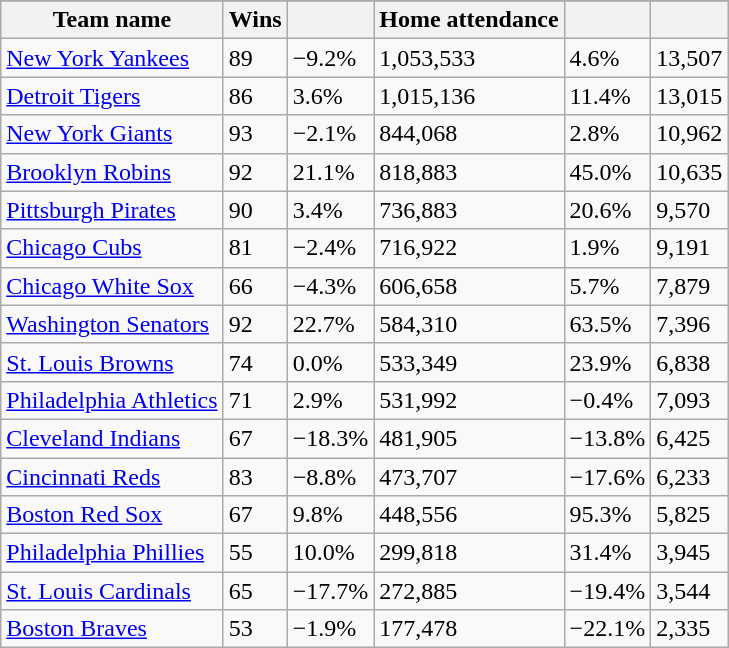<table class="wikitable sortable">
<tr style="text-align:center; font-size:larger;">
</tr>
<tr>
<th>Team name</th>
<th>Wins</th>
<th></th>
<th>Home attendance</th>
<th></th>
<th></th>
</tr>
<tr>
<td><a href='#'>New York Yankees</a></td>
<td>89</td>
<td>−9.2%</td>
<td>1,053,533</td>
<td>4.6%</td>
<td>13,507</td>
</tr>
<tr>
<td><a href='#'>Detroit Tigers</a></td>
<td>86</td>
<td>3.6%</td>
<td>1,015,136</td>
<td>11.4%</td>
<td>13,015</td>
</tr>
<tr>
<td><a href='#'>New York Giants</a></td>
<td>93</td>
<td>−2.1%</td>
<td>844,068</td>
<td>2.8%</td>
<td>10,962</td>
</tr>
<tr>
<td><a href='#'>Brooklyn Robins</a></td>
<td>92</td>
<td>21.1%</td>
<td>818,883</td>
<td>45.0%</td>
<td>10,635</td>
</tr>
<tr>
<td><a href='#'>Pittsburgh Pirates</a></td>
<td>90</td>
<td>3.4%</td>
<td>736,883</td>
<td>20.6%</td>
<td>9,570</td>
</tr>
<tr>
<td><a href='#'>Chicago Cubs</a></td>
<td>81</td>
<td>−2.4%</td>
<td>716,922</td>
<td>1.9%</td>
<td>9,191</td>
</tr>
<tr>
<td><a href='#'>Chicago White Sox</a></td>
<td>66</td>
<td>−4.3%</td>
<td>606,658</td>
<td>5.7%</td>
<td>7,879</td>
</tr>
<tr>
<td><a href='#'>Washington Senators</a></td>
<td>92</td>
<td>22.7%</td>
<td>584,310</td>
<td>63.5%</td>
<td>7,396</td>
</tr>
<tr>
<td><a href='#'>St. Louis Browns</a></td>
<td>74</td>
<td>0.0%</td>
<td>533,349</td>
<td>23.9%</td>
<td>6,838</td>
</tr>
<tr>
<td><a href='#'>Philadelphia Athletics</a></td>
<td>71</td>
<td>2.9%</td>
<td>531,992</td>
<td>−0.4%</td>
<td>7,093</td>
</tr>
<tr>
<td><a href='#'>Cleveland Indians</a></td>
<td>67</td>
<td>−18.3%</td>
<td>481,905</td>
<td>−13.8%</td>
<td>6,425</td>
</tr>
<tr>
<td><a href='#'>Cincinnati Reds</a></td>
<td>83</td>
<td>−8.8%</td>
<td>473,707</td>
<td>−17.6%</td>
<td>6,233</td>
</tr>
<tr>
<td><a href='#'>Boston Red Sox</a></td>
<td>67</td>
<td>9.8%</td>
<td>448,556</td>
<td>95.3%</td>
<td>5,825</td>
</tr>
<tr>
<td><a href='#'>Philadelphia Phillies</a></td>
<td>55</td>
<td>10.0%</td>
<td>299,818</td>
<td>31.4%</td>
<td>3,945</td>
</tr>
<tr>
<td><a href='#'>St. Louis Cardinals</a></td>
<td>65</td>
<td>−17.7%</td>
<td>272,885</td>
<td>−19.4%</td>
<td>3,544</td>
</tr>
<tr>
<td><a href='#'>Boston Braves</a></td>
<td>53</td>
<td>−1.9%</td>
<td>177,478</td>
<td>−22.1%</td>
<td>2,335</td>
</tr>
</table>
